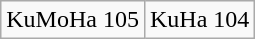<table class="wikitable">
<tr>
<td>KuMoHa 105</td>
<td>KuHa 104</td>
</tr>
</table>
